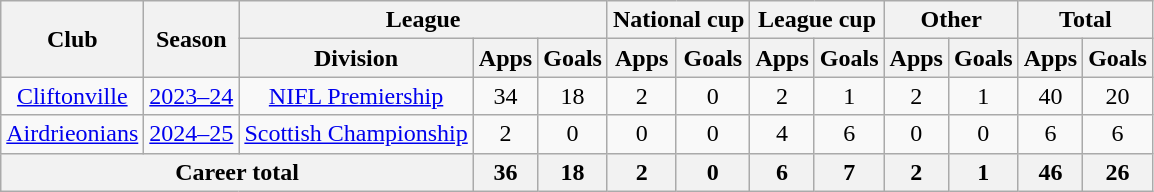<table class="wikitable" style="text-align:center">
<tr>
<th rowspan="2">Club</th>
<th rowspan="2">Season</th>
<th colspan="3">League</th>
<th colspan="2">National cup</th>
<th colspan="2">League cup</th>
<th colspan="2">Other</th>
<th colspan="2">Total</th>
</tr>
<tr>
<th>Division</th>
<th>Apps</th>
<th>Goals</th>
<th>Apps</th>
<th>Goals</th>
<th>Apps</th>
<th>Goals</th>
<th>Apps</th>
<th>Goals</th>
<th>Apps</th>
<th>Goals</th>
</tr>
<tr>
<td><a href='#'>Cliftonville</a></td>
<td><a href='#'>2023–24</a></td>
<td><a href='#'>NIFL Premiership</a></td>
<td>34</td>
<td>18</td>
<td>2</td>
<td>0</td>
<td>2</td>
<td>1</td>
<td>2</td>
<td>1</td>
<td>40</td>
<td>20</td>
</tr>
<tr>
<td><a href='#'>Airdrieonians</a></td>
<td><a href='#'>2024–25</a></td>
<td><a href='#'>Scottish Championship</a></td>
<td>2</td>
<td>0</td>
<td>0</td>
<td>0</td>
<td>4</td>
<td>6</td>
<td>0</td>
<td>0</td>
<td>6</td>
<td>6</td>
</tr>
<tr>
<th colspan="3">Career total</th>
<th>36</th>
<th>18</th>
<th>2</th>
<th>0</th>
<th>6</th>
<th>7</th>
<th>2</th>
<th>1</th>
<th>46</th>
<th>26</th>
</tr>
</table>
